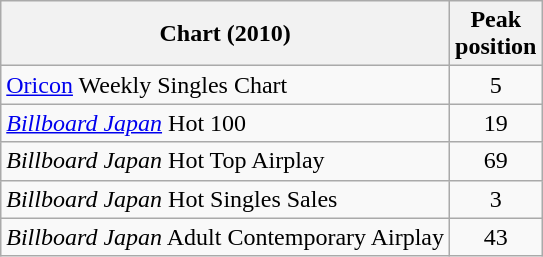<table class="wikitable sortable" border="1">
<tr>
<th>Chart (2010)</th>
<th>Peak<br>position</th>
</tr>
<tr>
<td><a href='#'>Oricon</a> Weekly Singles Chart</td>
<td style="text-align:center;">5</td>
</tr>
<tr>
<td><em><a href='#'>Billboard Japan</a></em> Hot 100</td>
<td style="text-align:center;">19</td>
</tr>
<tr>
<td><em>Billboard Japan</em> Hot Top Airplay</td>
<td style="text-align:center;">69</td>
</tr>
<tr>
<td><em>Billboard Japan</em> Hot Singles Sales</td>
<td style="text-align:center;">3</td>
</tr>
<tr>
<td><em>Billboard Japan</em> Adult Contemporary Airplay</td>
<td style="text-align:center;">43</td>
</tr>
</table>
